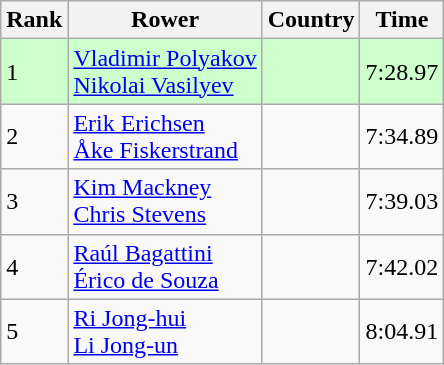<table class="wikitable sortable" style="text-align:middle">
<tr>
<th>Rank</th>
<th>Rower</th>
<th>Country</th>
<th>Time</th>
</tr>
<tr bgcolor=ccffcc>
<td>1</td>
<td><a href='#'>Vladimir Polyakov</a><br><a href='#'>Nikolai Vasilyev</a></td>
<td></td>
<td>7:28.97</td>
</tr>
<tr>
<td>2</td>
<td><a href='#'>Erik Erichsen</a><br><a href='#'>Åke Fiskerstrand</a></td>
<td></td>
<td>7:34.89</td>
</tr>
<tr>
<td>3</td>
<td><a href='#'>Kim Mackney</a><br><a href='#'>Chris Stevens</a></td>
<td></td>
<td>7:39.03</td>
</tr>
<tr>
<td>4</td>
<td><a href='#'>Raúl Bagattini</a><br><a href='#'>Érico de Souza</a></td>
<td></td>
<td>7:42.02</td>
</tr>
<tr>
<td>5</td>
<td><a href='#'>Ri Jong-hui</a><br><a href='#'>Li Jong-un</a></td>
<td></td>
<td>8:04.91</td>
</tr>
</table>
